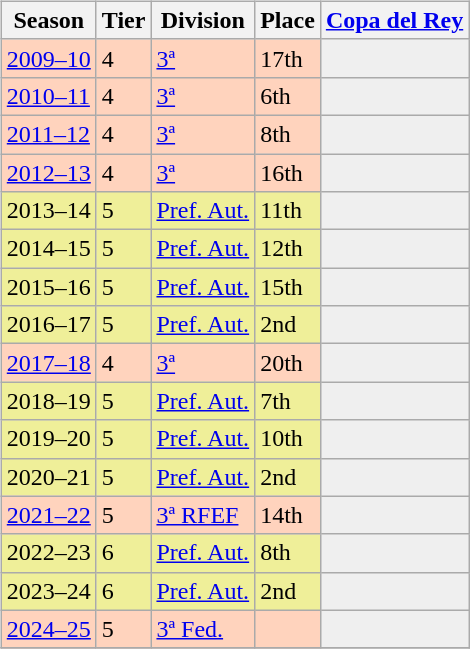<table>
<tr>
<td valign="top" width=0%><br><table class="wikitable">
<tr style="background:#f0f6fa;">
<th>Season</th>
<th>Tier</th>
<th>Division</th>
<th>Place</th>
<th><a href='#'>Copa del Rey</a></th>
</tr>
<tr>
<td style="background:#FFD3BD;"><a href='#'>2009–10</a></td>
<td style="background:#FFD3BD;">4</td>
<td style="background:#FFD3BD;"><a href='#'>3ª</a></td>
<td style="background:#FFD3BD;">17th</td>
<td style="background:#efefef;"></td>
</tr>
<tr>
<td style="background:#FFD3BD;"><a href='#'>2010–11</a></td>
<td style="background:#FFD3BD;">4</td>
<td style="background:#FFD3BD;"><a href='#'>3ª</a></td>
<td style="background:#FFD3BD;">6th</td>
<td style="background:#efefef;"></td>
</tr>
<tr>
<td style="background:#FFD3BD;"><a href='#'>2011–12</a></td>
<td style="background:#FFD3BD;">4</td>
<td style="background:#FFD3BD;"><a href='#'>3ª</a></td>
<td style="background:#FFD3BD;">8th</td>
<td style="background:#efefef;"></td>
</tr>
<tr>
<td style="background:#FFD3BD;"><a href='#'>2012–13</a></td>
<td style="background:#FFD3BD;">4</td>
<td style="background:#FFD3BD;"><a href='#'>3ª</a></td>
<td style="background:#FFD3BD;">16th</td>
<td style="background:#efefef;"></td>
</tr>
<tr>
<td style="background:#EFEF99;">2013–14</td>
<td style="background:#EFEF99;">5</td>
<td style="background:#EFEF99;"><a href='#'>Pref. Aut.</a></td>
<td style="background:#EFEF99;">11th</td>
<th style="background:#efefef;"></th>
</tr>
<tr>
<td style="background:#EFEF99;">2014–15</td>
<td style="background:#EFEF99;">5</td>
<td style="background:#EFEF99;"><a href='#'>Pref. Aut.</a></td>
<td style="background:#EFEF99;">12th</td>
<th style="background:#efefef;"></th>
</tr>
<tr>
<td style="background:#EFEF99;">2015–16</td>
<td style="background:#EFEF99;">5</td>
<td style="background:#EFEF99;"><a href='#'>Pref. Aut.</a></td>
<td style="background:#EFEF99;">15th</td>
<th style="background:#efefef;"></th>
</tr>
<tr>
<td style="background:#EFEF99;">2016–17</td>
<td style="background:#EFEF99;">5</td>
<td style="background:#EFEF99;"><a href='#'>Pref. Aut.</a></td>
<td style="background:#EFEF99;">2nd</td>
<th style="background:#efefef;"></th>
</tr>
<tr>
<td style="background:#FFD3BD;"><a href='#'>2017–18</a></td>
<td style="background:#FFD3BD;">4</td>
<td style="background:#FFD3BD;"><a href='#'>3ª</a></td>
<td style="background:#FFD3BD;">20th</td>
<td style="background:#efefef;"></td>
</tr>
<tr>
<td style="background:#EFEF99;">2018–19</td>
<td style="background:#EFEF99;">5</td>
<td style="background:#EFEF99;"><a href='#'>Pref. Aut.</a></td>
<td style="background:#EFEF99;">7th</td>
<th style="background:#efefef;"></th>
</tr>
<tr>
<td style="background:#EFEF99;">2019–20</td>
<td style="background:#EFEF99;">5</td>
<td style="background:#EFEF99;"><a href='#'>Pref. Aut.</a></td>
<td style="background:#EFEF99;">10th</td>
<th style="background:#efefef;"></th>
</tr>
<tr>
<td style="background:#EFEF99;">2020–21</td>
<td style="background:#EFEF99;">5</td>
<td style="background:#EFEF99;"><a href='#'>Pref. Aut.</a></td>
<td style="background:#EFEF99;">2nd</td>
<th style="background:#efefef;"></th>
</tr>
<tr>
<td style="background:#FFD3BD;"><a href='#'>2021–22</a></td>
<td style="background:#FFD3BD;">5</td>
<td style="background:#FFD3BD;"><a href='#'>3ª RFEF</a></td>
<td style="background:#FFD3BD;">14th</td>
<td style="background:#efefef;"></td>
</tr>
<tr>
<td style="background:#EFEF99;">2022–23</td>
<td style="background:#EFEF99;">6</td>
<td style="background:#EFEF99;"><a href='#'>Pref. Aut.</a></td>
<td style="background:#EFEF99;">8th</td>
<th style="background:#efefef;"></th>
</tr>
<tr>
<td style="background:#EFEF99;">2023–24</td>
<td style="background:#EFEF99;">6</td>
<td style="background:#EFEF99;"><a href='#'>Pref. Aut.</a></td>
<td style="background:#EFEF99;">2nd</td>
<th style="background:#efefef;"></th>
</tr>
<tr>
<td style="background:#FFD3BD;"><a href='#'>2024–25</a></td>
<td style="background:#FFD3BD;">5</td>
<td style="background:#FFD3BD;"><a href='#'>3ª Fed.</a></td>
<td style="background:#FFD3BD;"></td>
<td style="background:#efefef;"></td>
</tr>
<tr>
</tr>
</table>
</td>
</tr>
</table>
